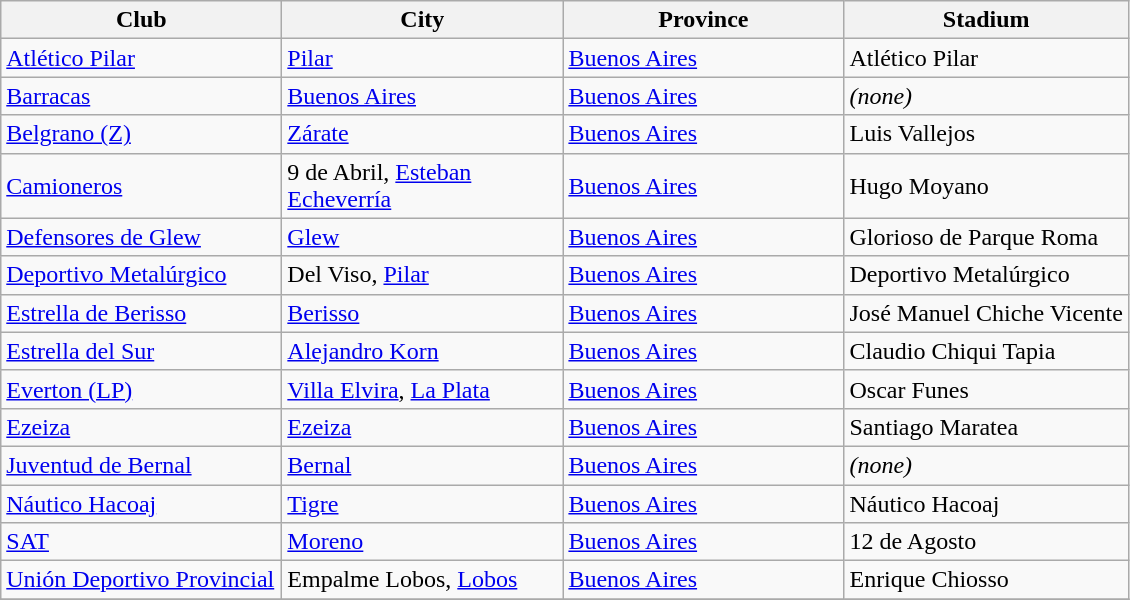<table class="wikitable sortable">
<tr>
<th width=180px>Club</th>
<th width=180px>City</th>
<th width= 180px>Province</th>
<th width=>Stadium</th>
</tr>
<tr>
<td><a href='#'>Atlético Pilar</a></td>
<td><a href='#'>Pilar</a></td>
<td><a href='#'>Buenos Aires</a></td>
<td>Atlético Pilar</td>
</tr>
<tr>
<td><a href='#'>Barracas</a></td>
<td><a href='#'>Buenos Aires</a></td>
<td><a href='#'>Buenos Aires</a></td>
<td><em>(none)</em></td>
</tr>
<tr>
<td><a href='#'>Belgrano (Z)</a></td>
<td><a href='#'>Zárate</a></td>
<td><a href='#'>Buenos Aires</a></td>
<td>Luis Vallejos</td>
</tr>
<tr>
<td><a href='#'>Camioneros</a></td>
<td>9 de Abril, <a href='#'>Esteban Echeverría</a></td>
<td><a href='#'>Buenos Aires</a></td>
<td>Hugo Moyano</td>
</tr>
<tr>
<td><a href='#'>Defensores de Glew</a></td>
<td><a href='#'>Glew</a></td>
<td><a href='#'>Buenos Aires</a></td>
<td>Glorioso de Parque Roma</td>
</tr>
<tr>
<td><a href='#'>Deportivo Metalúrgico</a></td>
<td>Del Viso, <a href='#'>Pilar</a></td>
<td><a href='#'>Buenos Aires</a></td>
<td>Deportivo Metalúrgico</td>
</tr>
<tr>
<td><a href='#'>Estrella de Berisso</a></td>
<td><a href='#'>Berisso</a></td>
<td><a href='#'>Buenos Aires</a></td>
<td>José Manuel Chiche Vicente</td>
</tr>
<tr>
<td><a href='#'>Estrella del Sur</a></td>
<td><a href='#'>Alejandro Korn</a></td>
<td><a href='#'>Buenos Aires</a></td>
<td>Claudio Chiqui Tapia</td>
</tr>
<tr>
<td><a href='#'>Everton (LP)</a></td>
<td><a href='#'>Villa Elvira</a>, <a href='#'>La Plata</a></td>
<td><a href='#'>Buenos Aires</a></td>
<td>Oscar Funes</td>
</tr>
<tr>
<td><a href='#'>Ezeiza</a></td>
<td><a href='#'>Ezeiza</a></td>
<td><a href='#'>Buenos Aires</a></td>
<td>Santiago Maratea</td>
</tr>
<tr>
<td><a href='#'>Juventud de Bernal</a></td>
<td><a href='#'>Bernal</a></td>
<td><a href='#'>Buenos Aires</a></td>
<td><em>(none)</em></td>
</tr>
<tr>
<td><a href='#'>Náutico Hacoaj</a></td>
<td><a href='#'>Tigre</a></td>
<td><a href='#'>Buenos Aires</a></td>
<td>Náutico Hacoaj</td>
</tr>
<tr>
<td><a href='#'>SAT</a></td>
<td><a href='#'>Moreno</a></td>
<td><a href='#'>Buenos Aires</a></td>
<td>12 de Agosto</td>
</tr>
<tr>
<td><a href='#'>Unión Deportivo Provincial</a></td>
<td>Empalme Lobos, <a href='#'>Lobos</a></td>
<td><a href='#'>Buenos Aires</a></td>
<td>Enrique Chiosso</td>
</tr>
<tr>
</tr>
</table>
